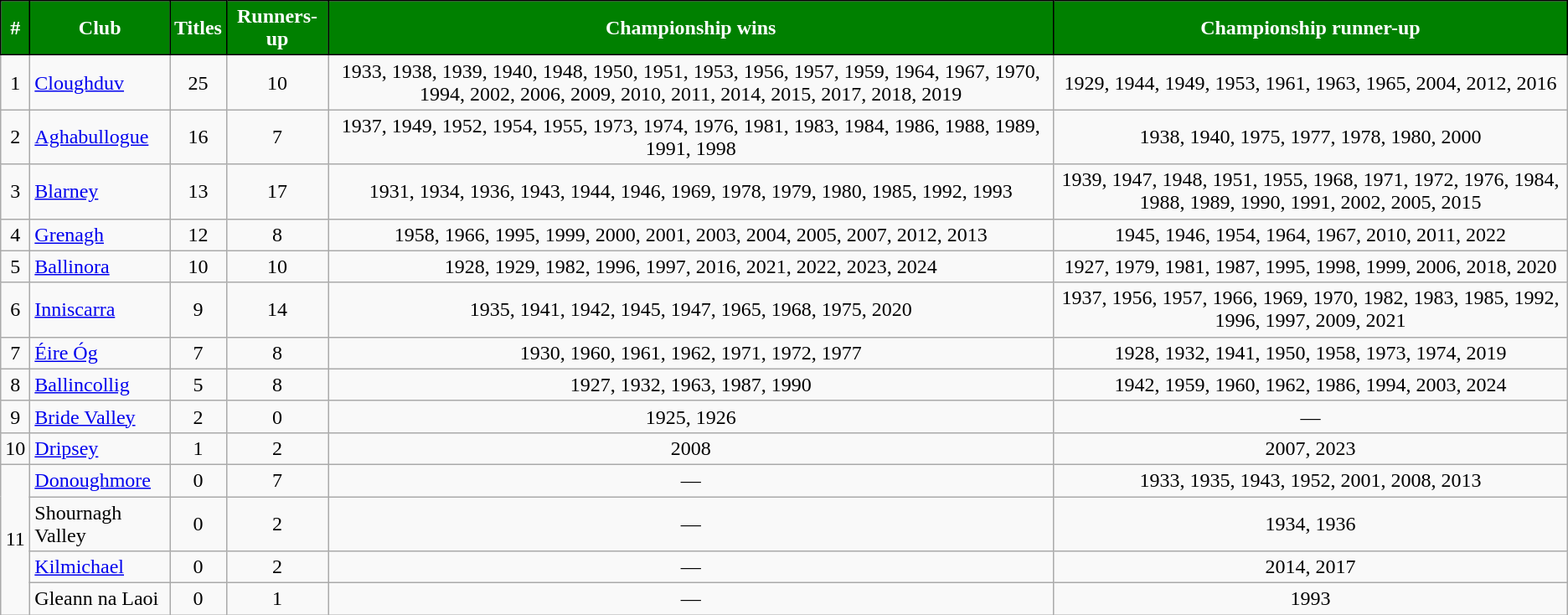<table class="wikitable sortable" style="text-align:center">
<tr>
<th style="background:green;color:white;border:1px solid black">#</th>
<th style="background:green;color:white;border:1px solid black">Club</th>
<th style="background:green;color:white;border:1px solid black">Titles</th>
<th style="background:green;color:white;border:1px solid black">Runners-up</th>
<th style="background:green;color:white;border:1px solid black">Championship wins</th>
<th style="background:green;color:white;border:1px solid black">Championship runner-up</th>
</tr>
<tr>
<td>1</td>
<td style="text-align:left"> <a href='#'>Cloughduv</a></td>
<td>25</td>
<td>10</td>
<td>1933, 1938, 1939, 1940, 1948, 1950, 1951, 1953, 1956, 1957, 1959, 1964, 1967, 1970, 1994, 2002, 2006, 2009, 2010, 2011, 2014, 2015, 2017, 2018, 2019</td>
<td>1929, 1944, 1949, 1953, 1961, 1963, 1965, 2004, 2012, 2016</td>
</tr>
<tr>
<td>2</td>
<td style="text-align:left"> <a href='#'>Aghabullogue</a></td>
<td>16</td>
<td>7</td>
<td>1937, 1949, 1952, 1954, 1955, 1973, 1974, 1976, 1981, 1983, 1984, 1986, 1988, 1989, 1991, 1998</td>
<td>1938, 1940, 1975, 1977, 1978, 1980, 2000</td>
</tr>
<tr>
<td>3</td>
<td style="text-align:left"> <a href='#'>Blarney</a></td>
<td>13</td>
<td>17</td>
<td>1931, 1934, 1936, 1943, 1944, 1946, 1969, 1978, 1979, 1980, 1985, 1992, 1993</td>
<td>1939, 1947, 1948, 1951, 1955, 1968, 1971, 1972, 1976, 1984, 1988, 1989, 1990, 1991, 2002, 2005, 2015</td>
</tr>
<tr>
<td>4</td>
<td style="text-align:left"> <a href='#'>Grenagh</a></td>
<td>12</td>
<td>8</td>
<td>1958, 1966, 1995, 1999, 2000, 2001, 2003, 2004, 2005, 2007, 2012, 2013</td>
<td>1945, 1946, 1954, 1964, 1967, 2010, 2011, 2022</td>
</tr>
<tr>
<td>5</td>
<td style="text-align:left"> <a href='#'>Ballinora</a></td>
<td>10</td>
<td>10</td>
<td>1928, 1929, 1982, 1996, 1997, 2016, 2021, 2022, 2023, 2024</td>
<td>1927, 1979, 1981, 1987, 1995, 1998, 1999, 2006, 2018, 2020</td>
</tr>
<tr>
<td>6</td>
<td style="text-align:left"> <a href='#'>Inniscarra</a></td>
<td>9</td>
<td>14</td>
<td>1935, 1941, 1942, 1945, 1947, 1965, 1968, 1975, 2020</td>
<td>1937, 1956, 1957, 1966, 1969, 1970, 1982, 1983, 1985, 1992, 1996, 1997, 2009, 2021</td>
</tr>
<tr>
<td>7</td>
<td style="text-align:left"> <a href='#'>Éire Óg</a></td>
<td>7</td>
<td>8</td>
<td>1930, 1960, 1961, 1962, 1971, 1972, 1977</td>
<td>1928, 1932, 1941, 1950, 1958, 1973, 1974, 2019</td>
</tr>
<tr>
<td>8</td>
<td style="text-align:left"> <a href='#'>Ballincollig</a></td>
<td>5</td>
<td>8</td>
<td>1927, 1932, 1963, 1987, 1990</td>
<td>1942, 1959, 1960, 1962, 1986, 1994, 2003, 2024</td>
</tr>
<tr>
<td>9</td>
<td style="text-align:left"> <a href='#'>Bride Valley</a></td>
<td>2</td>
<td>0</td>
<td>1925, 1926</td>
<td>—</td>
</tr>
<tr>
<td>10</td>
<td style="text-align:left"> <a href='#'>Dripsey</a></td>
<td>1</td>
<td>2</td>
<td>2008</td>
<td>2007, 2023</td>
</tr>
<tr>
<td rowspan="4">11</td>
<td style="text-align:left"> <a href='#'>Donoughmore</a></td>
<td>0</td>
<td>7</td>
<td>—</td>
<td>1933, 1935, 1943, 1952, 2001, 2008, 2013</td>
</tr>
<tr>
<td style="text-align:left">Shournagh Valley</td>
<td>0</td>
<td>2</td>
<td>—</td>
<td>1934, 1936</td>
</tr>
<tr>
<td style="text-align:left"> <a href='#'>Kilmichael</a></td>
<td>0</td>
<td>2</td>
<td>—</td>
<td>2014, 2017</td>
</tr>
<tr>
<td style="text-align:left"> Gleann na Laoi</td>
<td>0</td>
<td>1</td>
<td>—</td>
<td>1993</td>
</tr>
</table>
